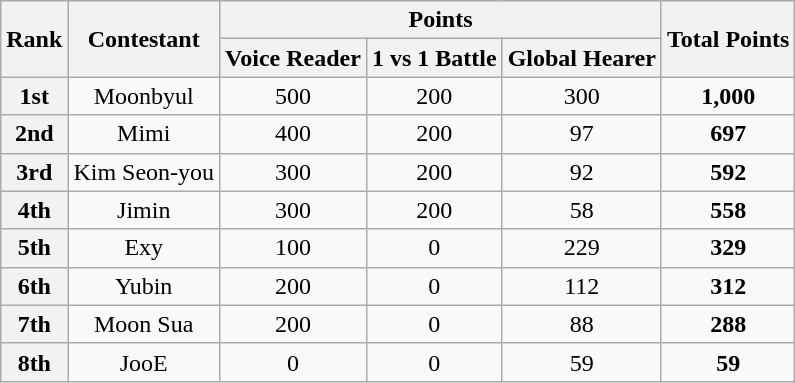<table class="wikitable plainrowheaders sortable" style="text-align:center;">
<tr>
<th scope="col" rowspan="2">Rank</th>
<th scope="col" rowspan="2">Contestant</th>
<th colspan="3">Points</th>
<th scope="col" rowspan="2">Total Points</th>
</tr>
<tr>
<th>Voice Reader</th>
<th>1 vs 1 Battle</th>
<th>Global Hearer</th>
</tr>
<tr>
<th>1st</th>
<td>Moonbyul</td>
<td>500</td>
<td>200</td>
<td>300</td>
<td><strong>1,000</strong></td>
</tr>
<tr>
<th>2nd</th>
<td>Mimi</td>
<td>400</td>
<td>200</td>
<td>97</td>
<td><strong>697</strong></td>
</tr>
<tr>
<th>3rd</th>
<td>Kim Seon-you</td>
<td>300</td>
<td>200</td>
<td>92</td>
<td><strong>592</strong></td>
</tr>
<tr>
<th>4th</th>
<td>Jimin</td>
<td>300</td>
<td>200</td>
<td>58</td>
<td><strong>558</strong></td>
</tr>
<tr>
<th>5th</th>
<td>Exy</td>
<td>100</td>
<td>0</td>
<td>229</td>
<td><strong>329</strong></td>
</tr>
<tr>
<th>6th</th>
<td>Yubin</td>
<td>200</td>
<td>0</td>
<td>112</td>
<td><strong>312</strong></td>
</tr>
<tr>
<th>7th</th>
<td>Moon Sua</td>
<td>200</td>
<td>0</td>
<td>88</td>
<td><strong>288</strong></td>
</tr>
<tr>
<th>8th</th>
<td>JooE</td>
<td>0</td>
<td>0</td>
<td>59</td>
<td><strong>59</strong></td>
</tr>
</table>
